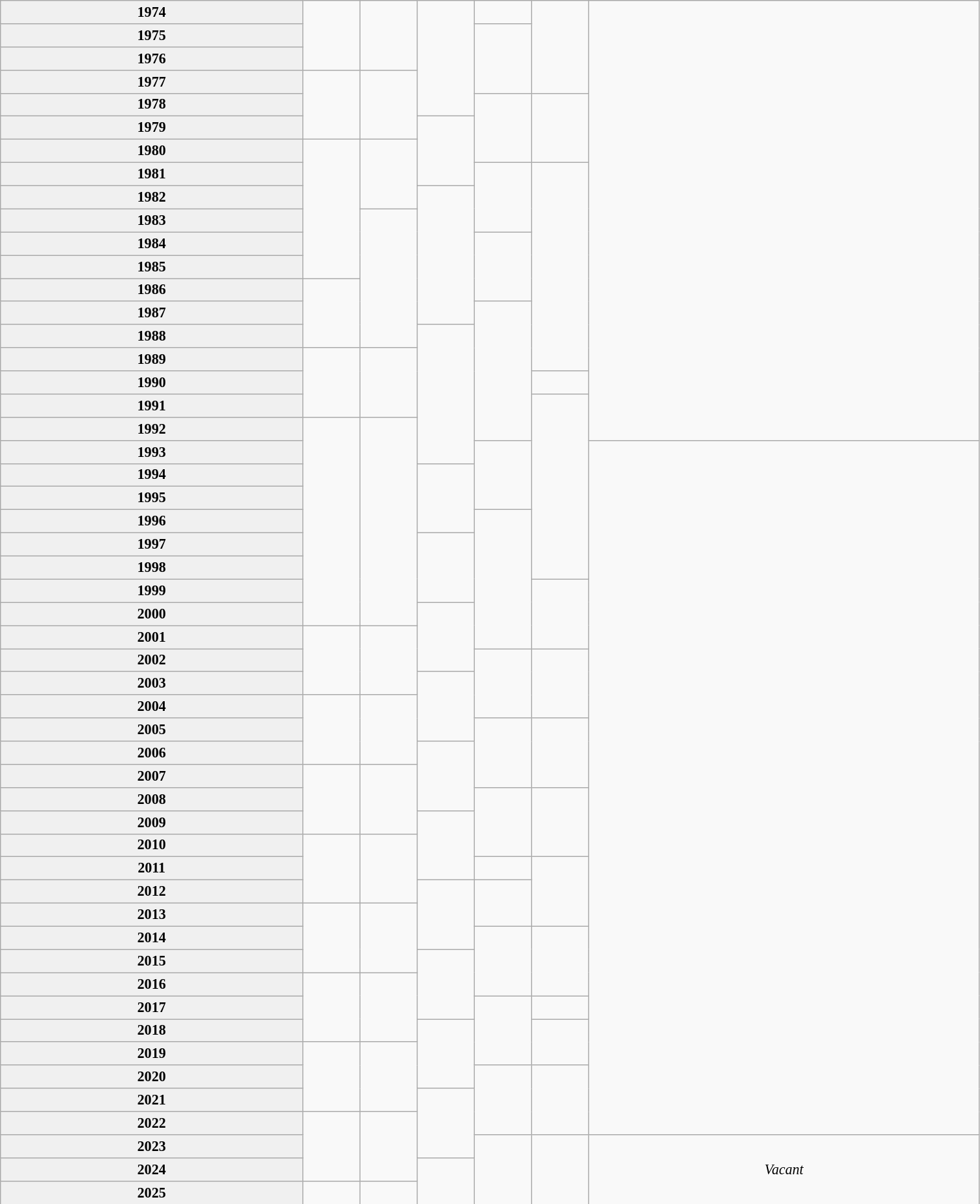<table class="wikitable" width="80%" style="font-size:92%;">
<tr align="center">
<td style="background: #f0f0f0"><strong>1974</strong></td>
<td rowspan='3'></td>
<td rowspan='3'></td>
<td rowspan='5'></td>
<td rowspan='1'></td>
<td rowspan='4'></td>
<td rowspan='19'></td>
</tr>
<tr align="center">
<td style="background: #f0f0f0"><strong>1975</strong></td>
<td rowspan='3'></td>
</tr>
<tr align="center">
<td style="background: #f0f0f0"><strong>1976</strong></td>
</tr>
<tr align="center">
<td style="background: #f0f0f0"><strong>1977</strong></td>
<td rowspan='3'></td>
<td rowspan='3'></td>
</tr>
<tr align="center">
<td style="background: #f0f0f0"><strong>1978</strong></td>
<td rowspan='3'></td>
<td rowspan='3'></td>
</tr>
<tr align="center">
<td style="background: #f0f0f0"><strong>1979</strong></td>
<td rowspan='3'></td>
</tr>
<tr align="center">
<td style="background: #f0f0f0"><strong>1980</strong></td>
<td rowspan='6'></td>
<td rowspan='3'></td>
</tr>
<tr align="center">
<td style="background: #f0f0f0"><strong>1981</strong></td>
<td rowspan='3'></td>
<td rowspan='9'></td>
</tr>
<tr align="center">
<td style="background: #f0f0f0"><strong>1982</strong></td>
<td rowspan='6'></td>
</tr>
<tr align="center">
<td style="background: #f0f0f0"><strong>1983</strong></td>
<td rowspan='6'></td>
</tr>
<tr align="center">
<td style="background: #f0f0f0"><strong>1984</strong></td>
<td rowspan='3'></td>
</tr>
<tr align="center">
<td style="background: #f0f0f0"><strong>1985</strong></td>
</tr>
<tr align="center">
<td style="background: #f0f0f0"><strong>1986</strong></td>
<td rowspan='3'></td>
</tr>
<tr align="center">
<td style="background: #f0f0f0"><strong>1987</strong></td>
<td rowspan='6'></td>
</tr>
<tr align="center">
<td style="background: #f0f0f0"><strong>1988</strong></td>
<td rowspan='6'></td>
</tr>
<tr align="center">
<td style="background: #f0f0f0"><strong>1989</strong></td>
<td rowspan='3'></td>
<td rowspan='3'></td>
</tr>
<tr align="center">
<td style="background: #f0f0f0"><strong>1990</strong></td>
<td rowspan='1'></td>
</tr>
<tr align="center">
<td style="background: #f0f0f0"><strong>1991</strong></td>
<td rowspan='8'></td>
</tr>
<tr align="center">
<td style="background: #f0f0f0"><strong>1992</strong></td>
<td rowspan='9'></td>
<td rowspan='9'></td>
</tr>
<tr align="center">
<td style="background: #f0f0f0"><strong>1993</strong></td>
<td rowspan='3'></td>
<td rowspan='30'></td>
</tr>
<tr align="center">
<td style="background: #f0f0f0"><strong>1994</strong></td>
<td rowspan='3'></td>
</tr>
<tr align="center">
<td style="background: #f0f0f0"><strong>1995</strong></td>
</tr>
<tr align="center">
<td style="background: #f0f0f0"><strong>1996</strong></td>
<td rowspan='6'></td>
</tr>
<tr align="center">
<td style="background: #f0f0f0"><strong>1997</strong></td>
<td rowspan='3'></td>
</tr>
<tr align="center">
<td style="background: #f0f0f0"><strong>1998</strong></td>
</tr>
<tr align="center">
<td style="background: #f0f0f0"><strong>1999</strong></td>
<td rowspan='3'></td>
</tr>
<tr align="center">
<td style="background: #f0f0f0"><strong>2000</strong></td>
<td rowspan='3'></td>
</tr>
<tr align="center">
<td style="background: #f0f0f0"><strong>2001</strong></td>
<td rowspan='3'></td>
<td rowspan='3'></td>
</tr>
<tr align="center">
<td style="background: #f0f0f0"><strong>2002</strong></td>
<td rowspan='3'></td>
<td rowspan='3'></td>
</tr>
<tr align="center">
<td style="background: #f0f0f0"><strong>2003</strong></td>
<td rowspan='3'></td>
</tr>
<tr align="center">
<td style="background: #f0f0f0"><strong>2004</strong></td>
<td rowspan='3'></td>
<td rowspan='3'></td>
</tr>
<tr align="center">
<td style="background: #f0f0f0"><strong>2005</strong></td>
<td rowspan='3'></td>
<td rowspan='3'></td>
</tr>
<tr align="center">
<td style="background: #f0f0f0"><strong>2006</strong></td>
<td rowspan='3'></td>
</tr>
<tr align="center">
<td style="background: #f0f0f0"><strong>2007</strong></td>
<td rowspan='3'></td>
<td rowspan='3'></td>
</tr>
<tr align="center">
<td style="background: #f0f0f0"><strong>2008</strong></td>
<td rowspan='3'></td>
<td rowspan='3'></td>
</tr>
<tr align="center">
<td style="background: #f0f0f0"><strong>2009</strong></td>
<td rowspan='3'></td>
</tr>
<tr align="center">
<td style="background: #f0f0f0"><strong>2010</strong></td>
<td rowspan='3'></td>
<td rowspan='3'></td>
</tr>
<tr align="center">
<td style="background: #f0f0f0"><strong>2011</strong></td>
<td rowspan='1'></td>
<td rowspan='3'></td>
</tr>
<tr align="center">
<td style="background: #f0f0f0"><strong>2012</strong></td>
<td rowspan='3'></td>
<td rowspan='2'></td>
</tr>
<tr align="center">
<td style="background: #f0f0f0"><strong>2013</strong></td>
<td rowspan='3'></td>
<td rowspan='3'></td>
</tr>
<tr align="center">
<td style="background: #f0f0f0"><strong>2014</strong></td>
<td rowspan='3'></td>
<td rowspan='3'></td>
</tr>
<tr align="center">
<td style="background: #f0f0f0"><strong>2015</strong></td>
<td rowspan='3'></td>
</tr>
<tr align="center">
<td style="background: #f0f0f0"><strong>2016</strong></td>
<td rowspan='3'></td>
<td rowspan='3'></td>
</tr>
<tr align="center">
<td style="background: #f0f0f0"><strong>2017</strong></td>
<td rowspan='3'></td>
<td rowspan='1'></td>
</tr>
<tr align="center">
<td style="background: #f0f0f0"><strong>2018</strong></td>
<td rowspan='3'></td>
<td rowspan='2'></td>
</tr>
<tr align="center">
<td style="background: #f0f0f0"><strong>2019</strong></td>
<td rowspan='3'></td>
<td rowspan='3'></td>
</tr>
<tr align="center">
<td style="background: #f0f0f0"><strong>2020</strong></td>
<td rowspan='3'></td>
<td rowspan='3'></td>
</tr>
<tr align="center">
<td style="background: #f0f0f0"><strong>2021</strong></td>
<td rowspan='3'></td>
</tr>
<tr align="center">
<td style="background: #f0f0f0"><strong>2022</strong></td>
<td rowspan='3'></td>
<td rowspan='3'></td>
</tr>
<tr align="center">
<td style="background: #f0f0f0"><strong>2023</strong></td>
<td rowspan='3'></td>
<td rowspan='3'></td>
<td rowspan='3'><em>Vacant</em></td>
</tr>
<tr align="center">
<td style="background: #f0f0f0"><strong>2024</strong></td>
<td rowspan='2'></td>
</tr>
<tr align="center">
<td style="background: #f0f0f0"><strong>2025</strong></td>
<td rowspan='1'></td>
<td rowspan='1'></td>
</tr>
</table>
